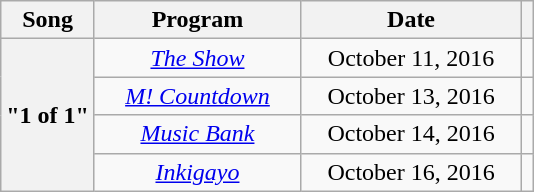<table class="wikitable sortable plainrowheaders" style="text-align:center;">
<tr>
<th scope="col">Song</th>
<th scope="col" style="width:130px;">Program</th>
<th scope="col" style="width:140px;">Date</th>
<th scope="col" class="unsortable"></th>
</tr>
<tr>
<th scope="row" rowspan="4">"1 of 1"</th>
<td><em><a href='#'>The Show</a></em></td>
<td>October 11, 2016</td>
<td></td>
</tr>
<tr>
<td><em><a href='#'>M! Countdown</a></em></td>
<td>October 13, 2016</td>
<td></td>
</tr>
<tr>
<td><em><a href='#'>Music Bank</a></em></td>
<td>October 14, 2016</td>
<td></td>
</tr>
<tr>
<td><em><a href='#'>Inkigayo</a></em></td>
<td>October 16, 2016</td>
<td></td>
</tr>
</table>
